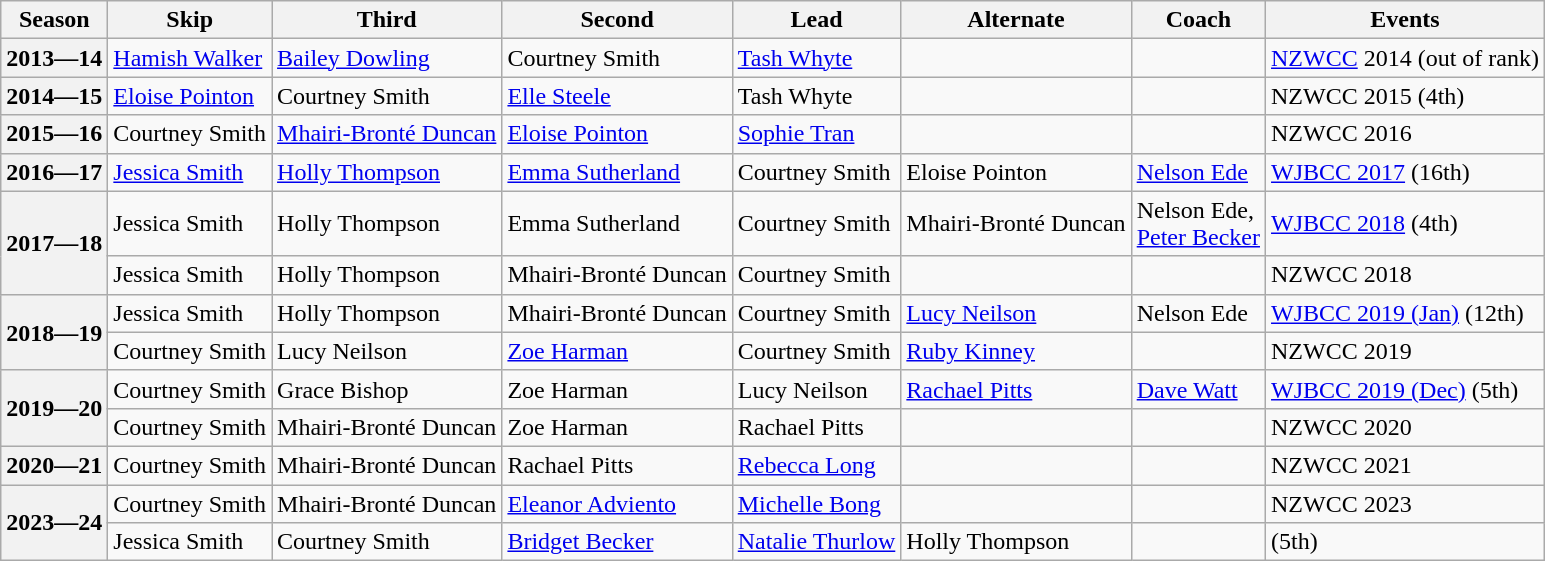<table class="wikitable">
<tr>
<th scope="col">Season</th>
<th scope="col">Skip</th>
<th scope="col">Third</th>
<th scope="col">Second</th>
<th scope="col">Lead</th>
<th scope="col">Alternate</th>
<th scope="col">Coach</th>
<th scope="col">Events</th>
</tr>
<tr>
<th scope="row">2013—14</th>
<td><a href='#'>Hamish Walker</a></td>
<td><a href='#'>Bailey Dowling</a></td>
<td>Courtney Smith</td>
<td><a href='#'>Tash Whyte</a></td>
<td></td>
<td></td>
<td><a href='#'>NZWCC</a> 2014 (out of rank)</td>
</tr>
<tr>
<th scope="row">2014—15</th>
<td><a href='#'>Eloise Pointon</a></td>
<td>Courtney Smith</td>
<td><a href='#'>Elle Steele</a></td>
<td>Tash Whyte</td>
<td></td>
<td></td>
<td>NZWCC 2015 (4th)</td>
</tr>
<tr>
<th scope="row">2015—16</th>
<td>Courtney Smith</td>
<td><a href='#'>Mhairi-Bronté Duncan</a></td>
<td><a href='#'>Eloise Pointon</a></td>
<td><a href='#'>Sophie Tran</a></td>
<td></td>
<td></td>
<td>NZWCC 2016 </td>
</tr>
<tr>
<th scope="row">2016—17</th>
<td><a href='#'>Jessica Smith</a></td>
<td><a href='#'>Holly Thompson</a></td>
<td><a href='#'>Emma Sutherland</a></td>
<td>Courtney Smith</td>
<td>Eloise Pointon</td>
<td><a href='#'>Nelson Ede</a></td>
<td><a href='#'>WJBCC 2017</a> (16th)</td>
</tr>
<tr>
<th scope="row" rowspan="2">2017—18</th>
<td>Jessica Smith</td>
<td>Holly Thompson</td>
<td>Emma Sutherland</td>
<td>Courtney Smith</td>
<td>Mhairi-Bronté Duncan</td>
<td>Nelson Ede,<br><a href='#'>Peter Becker</a></td>
<td><a href='#'>WJBCC 2018</a> (4th)</td>
</tr>
<tr>
<td>Jessica Smith</td>
<td>Holly Thompson</td>
<td>Mhairi-Bronté Duncan</td>
<td>Courtney Smith</td>
<td></td>
<td></td>
<td>NZWCC 2018 </td>
</tr>
<tr>
<th scope="row" rowspan="2">2018—19</th>
<td>Jessica Smith</td>
<td>Holly Thompson</td>
<td>Mhairi-Bronté Duncan</td>
<td>Courtney Smith</td>
<td><a href='#'>Lucy Neilson</a></td>
<td>Nelson Ede</td>
<td><a href='#'>WJBCC 2019 (Jan)</a> (12th)</td>
</tr>
<tr>
<td>Courtney Smith</td>
<td>Lucy Neilson</td>
<td><a href='#'>Zoe Harman</a></td>
<td>Courtney Smith</td>
<td><a href='#'>Ruby Kinney</a></td>
<td></td>
<td>NZWCC 2019 </td>
</tr>
<tr>
<th scope="row" rowspan="2">2019—20</th>
<td>Courtney Smith</td>
<td>Grace Bishop</td>
<td>Zoe Harman</td>
<td>Lucy Neilson</td>
<td><a href='#'>Rachael Pitts</a></td>
<td><a href='#'>Dave Watt</a></td>
<td><a href='#'>WJBCC 2019 (Dec)</a> (5th)</td>
</tr>
<tr>
<td>Courtney Smith</td>
<td>Mhairi-Bronté Duncan</td>
<td>Zoe Harman</td>
<td>Rachael Pitts</td>
<td></td>
<td></td>
<td>NZWCC 2020 </td>
</tr>
<tr>
<th scope="row">2020—21</th>
<td>Courtney Smith</td>
<td>Mhairi-Bronté Duncan</td>
<td>Rachael Pitts</td>
<td><a href='#'>Rebecca Long</a></td>
<td></td>
<td></td>
<td>NZWCC 2021 </td>
</tr>
<tr>
<th scope="row" rowspan=2>2023—24</th>
<td>Courtney Smith</td>
<td>Mhairi-Bronté Duncan</td>
<td><a href='#'>Eleanor Adviento</a></td>
<td><a href='#'>Michelle Bong</a></td>
<td></td>
<td></td>
<td>NZWCC 2023 </td>
</tr>
<tr>
<td>Jessica Smith</td>
<td>Courtney Smith</td>
<td><a href='#'>Bridget Becker</a></td>
<td><a href='#'>Natalie Thurlow</a></td>
<td>Holly Thompson</td>
<td></td>
<td> (5th) <br> </td>
</tr>
</table>
